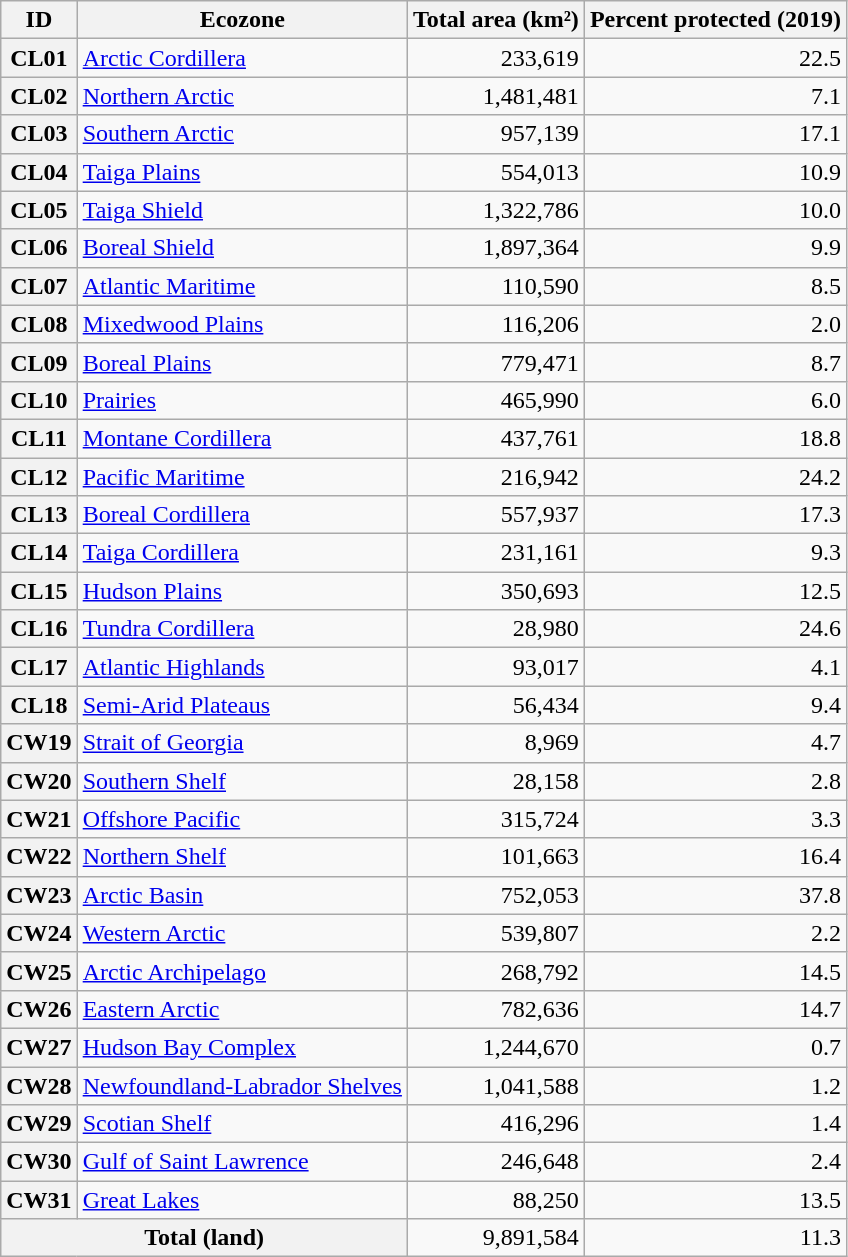<table border=1 class="wikitable sortable">
<tr>
<th>ID</th>
<th>Ecozone</th>
<th>Total area (km²)</th>
<th>Percent protected (2019)</th>
</tr>
<tr>
<th>CL01</th>
<td><a href='#'>Arctic Cordillera</a></td>
<td align="right">233,619</td>
<td align="right">22.5</td>
</tr>
<tr>
<th>CL02</th>
<td><a href='#'>Northern Arctic</a></td>
<td align="right">1,481,481</td>
<td align="right">7.1</td>
</tr>
<tr>
<th>CL03</th>
<td><a href='#'>Southern Arctic</a></td>
<td align="right">957,139</td>
<td align="right">17.1</td>
</tr>
<tr>
<th>CL04</th>
<td><a href='#'>Taiga Plains</a></td>
<td align="right">554,013</td>
<td align="right">10.9</td>
</tr>
<tr>
<th>CL05</th>
<td><a href='#'>Taiga Shield</a></td>
<td align="right">1,322,786</td>
<td align="right">10.0</td>
</tr>
<tr>
<th>CL06</th>
<td><a href='#'>Boreal Shield</a></td>
<td align="right">1,897,364</td>
<td align="right">9.9</td>
</tr>
<tr>
<th>CL07</th>
<td><a href='#'>Atlantic Maritime</a></td>
<td align="right">110,590</td>
<td align="right">8.5</td>
</tr>
<tr>
<th>CL08</th>
<td><a href='#'>Mixedwood Plains</a></td>
<td align="right">116,206</td>
<td align="right">2.0</td>
</tr>
<tr>
<th>CL09</th>
<td><a href='#'>Boreal Plains</a></td>
<td align="right">779,471</td>
<td align="right">8.7</td>
</tr>
<tr>
<th>CL10</th>
<td><a href='#'>Prairies</a></td>
<td align="right">465,990</td>
<td align="right">6.0</td>
</tr>
<tr>
<th>CL11</th>
<td><a href='#'>Montane Cordillera</a></td>
<td align="right">437,761</td>
<td align="right">18.8</td>
</tr>
<tr>
<th>CL12</th>
<td><a href='#'>Pacific Maritime</a></td>
<td align="right">216,942</td>
<td align="right">24.2</td>
</tr>
<tr>
<th>CL13</th>
<td><a href='#'>Boreal Cordillera</a></td>
<td align="right">557,937</td>
<td align="right">17.3</td>
</tr>
<tr>
<th>CL14</th>
<td><a href='#'>Taiga Cordillera</a></td>
<td align="right">231,161</td>
<td align="right">9.3</td>
</tr>
<tr>
<th>CL15</th>
<td><a href='#'>Hudson Plains</a></td>
<td align="right">350,693</td>
<td align="right">12.5</td>
</tr>
<tr>
<th>CL16</th>
<td><a href='#'>Tundra Cordillera</a></td>
<td align="right">28,980</td>
<td align="right">24.6</td>
</tr>
<tr>
<th>CL17</th>
<td><a href='#'>Atlantic Highlands</a></td>
<td align="right">93,017</td>
<td align="right">4.1</td>
</tr>
<tr>
<th>CL18</th>
<td><a href='#'>Semi-Arid Plateaus</a></td>
<td align="right">56,434</td>
<td align="right">9.4</td>
</tr>
<tr>
<th>CW19</th>
<td><a href='#'>Strait of Georgia</a></td>
<td align="right">8,969</td>
<td align="right">4.7</td>
</tr>
<tr>
<th>CW20</th>
<td><a href='#'>Southern Shelf</a></td>
<td align="right">28,158</td>
<td align="right">2.8</td>
</tr>
<tr>
<th>CW21</th>
<td><a href='#'>Offshore Pacific</a></td>
<td align="right">315,724</td>
<td align="right">3.3</td>
</tr>
<tr>
<th>CW22</th>
<td><a href='#'>Northern Shelf</a></td>
<td align="right">101,663</td>
<td align="right">16.4</td>
</tr>
<tr>
<th>CW23</th>
<td><a href='#'>Arctic Basin</a></td>
<td align="right">752,053</td>
<td align="right">37.8</td>
</tr>
<tr>
<th>CW24</th>
<td><a href='#'>Western Arctic</a></td>
<td align="right">539,807</td>
<td align="right">2.2</td>
</tr>
<tr>
<th>CW25</th>
<td><a href='#'>Arctic Archipelago</a></td>
<td align="right">268,792</td>
<td align="right">14.5</td>
</tr>
<tr>
<th>CW26</th>
<td><a href='#'>Eastern Arctic</a></td>
<td align="right">782,636</td>
<td align="right">14.7</td>
</tr>
<tr>
<th>CW27</th>
<td><a href='#'>Hudson Bay Complex</a></td>
<td align="right">1,244,670</td>
<td align="right">0.7</td>
</tr>
<tr>
<th>CW28</th>
<td><a href='#'>Newfoundland-Labrador Shelves</a></td>
<td align="right">1,041,588</td>
<td align="right">1.2</td>
</tr>
<tr>
<th>CW29</th>
<td><a href='#'>Scotian Shelf</a></td>
<td align="right">416,296</td>
<td align="right">1.4</td>
</tr>
<tr>
<th>CW30</th>
<td><a href='#'>Gulf of Saint Lawrence</a></td>
<td align="right">246,648</td>
<td align="right">2.4</td>
</tr>
<tr>
<th>CW31</th>
<td><a href='#'>Great Lakes</a></td>
<td align="right">88,250</td>
<td align="right">13.5</td>
</tr>
<tr class="sortbottom">
<th colspan=2>Total (land)</th>
<td align="right">9,891,584</td>
<td align="right">11.3</td>
</tr>
</table>
